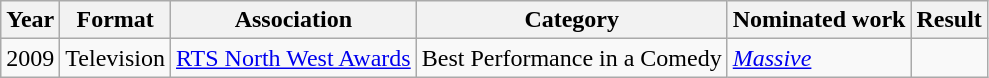<table class="wikitable sortable">
<tr>
<th>Year</th>
<th>Format</th>
<th>Association</th>
<th>Category</th>
<th>Nominated work</th>
<th>Result</th>
</tr>
<tr>
<td>2009</td>
<td>Television</td>
<td><a href='#'>RTS North West Awards</a></td>
<td>Best Performance in a Comedy</td>
<td><em><a href='#'>Massive</a></em></td>
<td></td>
</tr>
</table>
